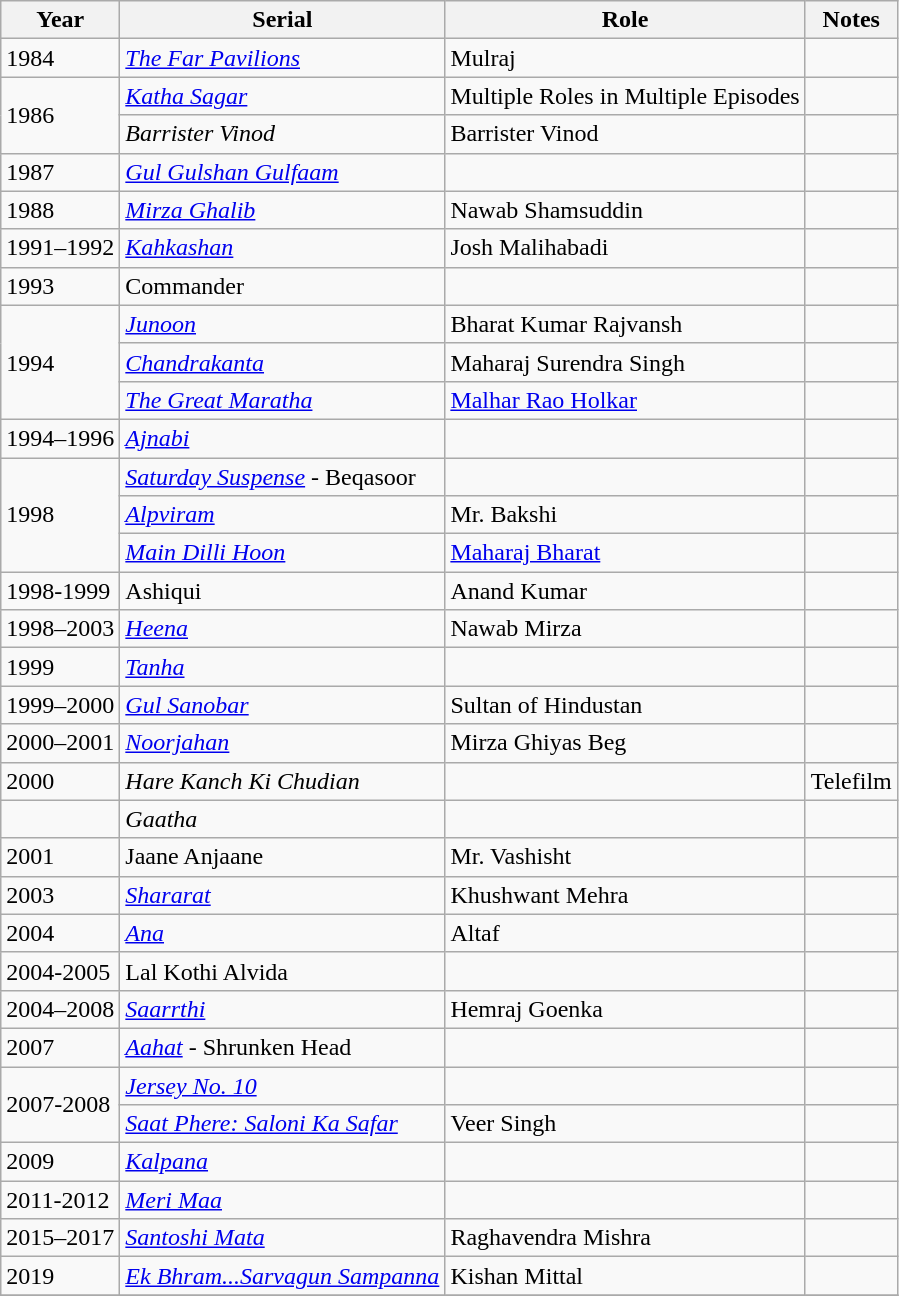<table class="wikitable">
<tr>
<th>Year</th>
<th>Serial</th>
<th>Role</th>
<th>Notes</th>
</tr>
<tr>
<td>1984</td>
<td><em><a href='#'>The Far Pavilions</a></em></td>
<td>Mulraj</td>
<td></td>
</tr>
<tr>
<td rowspan="2">1986</td>
<td><em><a href='#'>Katha Sagar</a></em></td>
<td>Multiple Roles in Multiple Episodes</td>
<td></td>
</tr>
<tr>
<td><em>Barrister Vinod</em></td>
<td>Barrister Vinod</td>
<td></td>
</tr>
<tr>
<td>1987</td>
<td><em><a href='#'>Gul Gulshan Gulfaam</a></em></td>
<td></td>
<td></td>
</tr>
<tr>
<td>1988</td>
<td><em><a href='#'>Mirza Ghalib</a></em></td>
<td>Nawab Shamsuddin</td>
<td></td>
</tr>
<tr>
<td>1991–1992</td>
<td><em><a href='#'>Kahkashan</a></em></td>
<td>Josh Malihabadi</td>
<td></td>
</tr>
<tr>
<td>1993</td>
<td>Commander</td>
<td></td>
<td></td>
</tr>
<tr>
<td rowspan="3">1994</td>
<td><em><a href='#'>Junoon</a></em></td>
<td>Bharat Kumar Rajvansh</td>
<td></td>
</tr>
<tr>
<td><em><a href='#'>Chandrakanta</a></em></td>
<td>Maharaj Surendra Singh</td>
<td></td>
</tr>
<tr>
<td><em><a href='#'>The Great Maratha</a></em></td>
<td><a href='#'>Malhar Rao Holkar</a></td>
<td></td>
</tr>
<tr>
<td>1994–1996</td>
<td><em><a href='#'>Ajnabi</a></em></td>
<td></td>
<td></td>
</tr>
<tr>
<td rowspan="3">1998</td>
<td><em><a href='#'>Saturday Suspense</a></em> - Beqasoor</td>
<td></td>
<td></td>
</tr>
<tr>
<td><em><a href='#'>Alpviram</a></em></td>
<td>Mr. Bakshi</td>
<td></td>
</tr>
<tr>
<td><em><a href='#'>Main Dilli Hoon</a></em></td>
<td><a href='#'>Maharaj Bharat</a></td>
<td></td>
</tr>
<tr>
<td>1998-1999</td>
<td>Ashiqui</td>
<td>Anand Kumar</td>
<td></td>
</tr>
<tr>
<td>1998–2003</td>
<td><em><a href='#'>Heena</a></em></td>
<td>Nawab Mirza</td>
<td></td>
</tr>
<tr>
<td>1999</td>
<td><em><a href='#'>Tanha</a></em></td>
<td></td>
<td></td>
</tr>
<tr>
<td>1999–2000</td>
<td><em><a href='#'>Gul Sanobar</a></em></td>
<td>Sultan of Hindustan</td>
<td></td>
</tr>
<tr>
<td>2000–2001</td>
<td><em><a href='#'>Noorjahan</a></em></td>
<td>Mirza Ghiyas Beg</td>
<td></td>
</tr>
<tr>
<td>2000</td>
<td><em>Hare Kanch Ki Chudian</em></td>
<td></td>
<td>Telefilm</td>
</tr>
<tr>
<td></td>
<td><em>Gaatha</em></td>
<td></td>
<td></td>
</tr>
<tr>
<td>2001</td>
<td>Jaane Anjaane</td>
<td>Mr. Vashisht</td>
<td></td>
</tr>
<tr>
<td>2003</td>
<td><em><a href='#'>Shararat</a></em></td>
<td>Khushwant Mehra</td>
<td></td>
</tr>
<tr>
<td>2004</td>
<td><em><a href='#'>Ana</a></em></td>
<td>Altaf</td>
<td></td>
</tr>
<tr>
<td>2004-2005</td>
<td>Lal Kothi Alvida</td>
<td></td>
<td></td>
</tr>
<tr>
<td>2004–2008</td>
<td><em><a href='#'>Saarrthi</a></em></td>
<td>Hemraj Goenka</td>
<td></td>
</tr>
<tr>
<td>2007</td>
<td><em><a href='#'>Aahat</a></em> - Shrunken Head</td>
<td></td>
<td></td>
</tr>
<tr>
<td rowspan="2">2007-2008</td>
<td><em><a href='#'>Jersey No. 10</a></em></td>
<td></td>
<td></td>
</tr>
<tr>
<td><em><a href='#'>Saat Phere: Saloni Ka Safar</a></em></td>
<td>Veer Singh</td>
<td></td>
</tr>
<tr>
<td>2009</td>
<td><em><a href='#'>Kalpana</a></em></td>
<td></td>
<td></td>
</tr>
<tr>
<td>2011-2012</td>
<td><em><a href='#'>Meri Maa</a></em></td>
<td></td>
<td></td>
</tr>
<tr>
<td>2015–2017</td>
<td><em><a href='#'>Santoshi Mata</a></em></td>
<td>Raghavendra Mishra</td>
<td></td>
</tr>
<tr>
<td>2019</td>
<td><em><a href='#'>Ek Bhram...Sarvagun Sampanna</a></em></td>
<td>Kishan Mittal</td>
<td></td>
</tr>
<tr>
</tr>
</table>
